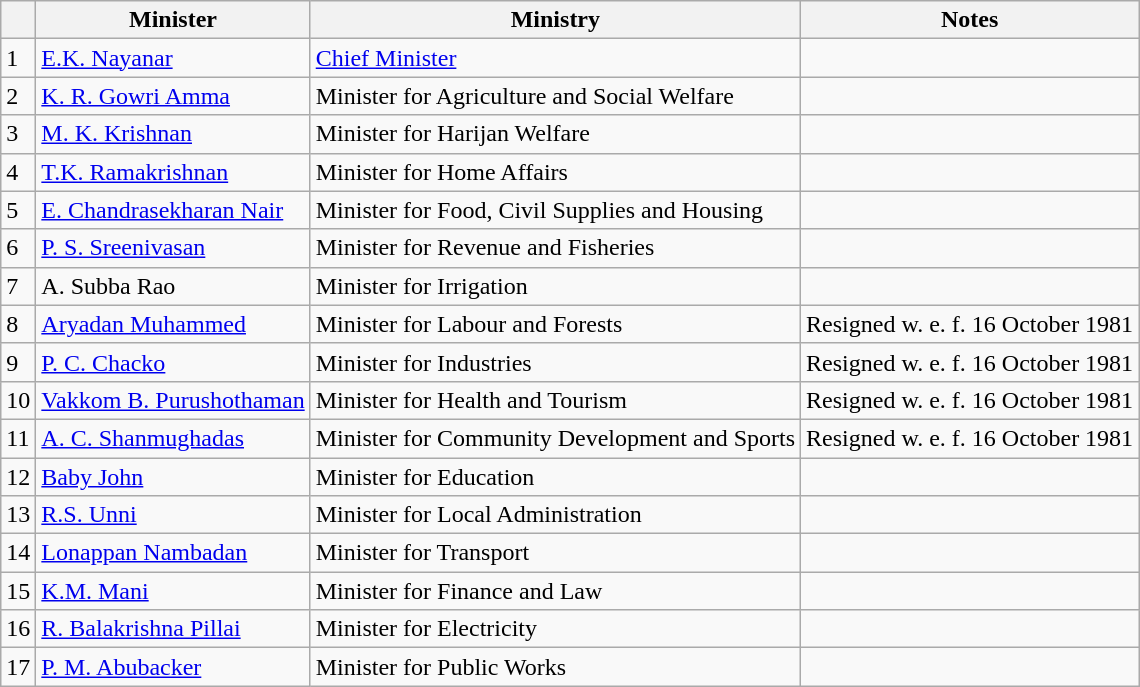<table class="wikitable">
<tr>
<th></th>
<th>Minister</th>
<th>Ministry</th>
<th>Notes</th>
</tr>
<tr>
<td>1</td>
<td><a href='#'>E.K. Nayanar</a></td>
<td><a href='#'>Chief Minister</a></td>
<td></td>
</tr>
<tr>
<td>2</td>
<td><a href='#'>K. R. Gowri Amma</a></td>
<td>Minister for Agriculture and Social Welfare</td>
<td></td>
</tr>
<tr>
<td>3</td>
<td><a href='#'>M. K. Krishnan</a></td>
<td>Minister for Harijan Welfare</td>
<td></td>
</tr>
<tr>
<td>4</td>
<td><a href='#'>T.K. Ramakrishnan</a></td>
<td>Minister for Home Affairs</td>
<td></td>
</tr>
<tr>
<td>5</td>
<td><a href='#'>E. Chandrasekharan Nair</a></td>
<td>Minister for Food, Civil Supplies and Housing</td>
<td></td>
</tr>
<tr>
<td>6</td>
<td><a href='#'>P. S. Sreenivasan</a></td>
<td>Minister for Revenue and Fisheries</td>
<td></td>
</tr>
<tr>
<td>7</td>
<td>A. Subba Rao</td>
<td>Minister for Irrigation</td>
<td></td>
</tr>
<tr>
<td>8</td>
<td><a href='#'>Aryadan Muhammed</a></td>
<td>Minister for Labour and Forests</td>
<td>Resigned w. e. f. 16 October 1981</td>
</tr>
<tr>
<td>9</td>
<td><a href='#'>P. C. Chacko</a></td>
<td>Minister for Industries</td>
<td>Resigned w. e. f. 16 October 1981</td>
</tr>
<tr>
<td>10</td>
<td><a href='#'>Vakkom B. Purushothaman</a></td>
<td>Minister for Health and Tourism</td>
<td>Resigned w. e. f. 16 October 1981</td>
</tr>
<tr>
<td>11</td>
<td><a href='#'>A. C. Shanmughadas</a></td>
<td>Minister for Community Development and Sports</td>
<td>Resigned w. e. f. 16 October 1981</td>
</tr>
<tr>
<td>12</td>
<td><a href='#'>Baby John</a></td>
<td>Minister for Education</td>
<td></td>
</tr>
<tr>
<td>13</td>
<td><a href='#'>R.S. Unni</a></td>
<td>Minister for Local Administration</td>
<td></td>
</tr>
<tr>
<td>14</td>
<td><a href='#'>Lonappan Nambadan</a></td>
<td>Minister for Transport</td>
<td></td>
</tr>
<tr>
<td>15</td>
<td><a href='#'>K.M. Mani</a></td>
<td>Minister for Finance and Law</td>
<td></td>
</tr>
<tr>
<td>16</td>
<td><a href='#'>R. Balakrishna Pillai</a></td>
<td>Minister for Electricity</td>
<td></td>
</tr>
<tr>
<td>17</td>
<td><a href='#'>P. M. Abubacker</a></td>
<td>Minister for Public Works</td>
<td></td>
</tr>
</table>
